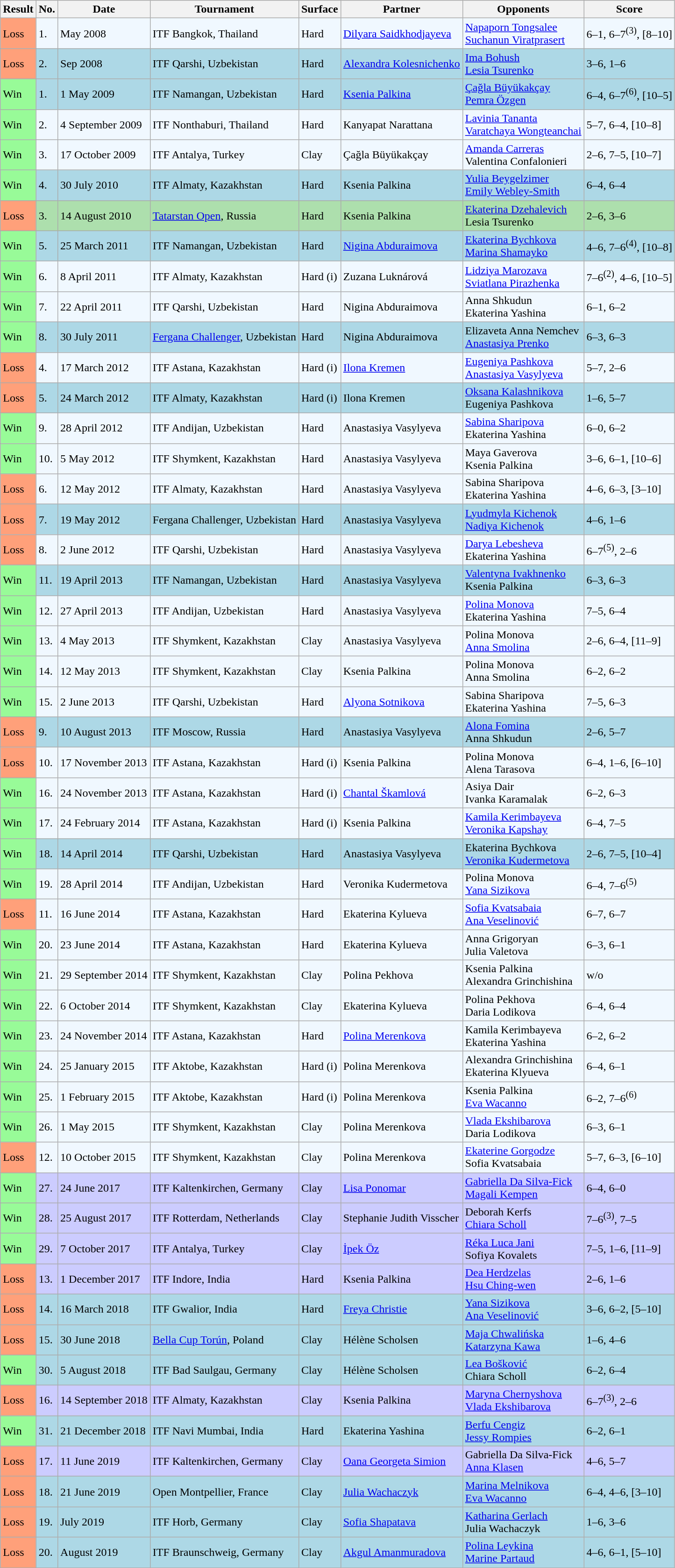<table class="sortable wikitable">
<tr>
<th>Result</th>
<th>No.</th>
<th>Date</th>
<th>Tournament</th>
<th>Surface</th>
<th>Partner</th>
<th>Opponents</th>
<th class="unsortable">Score</th>
</tr>
<tr style="background:#f0f8ff;">
<td bgcolor="FFA07A">Loss</td>
<td>1.</td>
<td>May 2008</td>
<td>ITF Bangkok, Thailand</td>
<td>Hard</td>
<td> <a href='#'>Dilyara Saidkhodjayeva</a></td>
<td> <a href='#'>Napaporn Tongsalee</a> <br>  <a href='#'>Suchanun Viratprasert</a></td>
<td>6–1, 6–7<sup>(3)</sup>, [8–10]</td>
</tr>
<tr style="background:lightblue;">
<td bgcolor="FFA07A">Loss</td>
<td>2.</td>
<td>Sep 2008</td>
<td>ITF Qarshi, Uzbekistan</td>
<td>Hard</td>
<td> <a href='#'>Alexandra Kolesnichenko</a></td>
<td> <a href='#'>Ima Bohush</a> <br>  <a href='#'>Lesia Tsurenko</a></td>
<td>3–6, 1–6</td>
</tr>
<tr style="background:lightblue;">
<td style="background:#98fb98;">Win</td>
<td>1.</td>
<td>1 May 2009</td>
<td>ITF Namangan, Uzbekistan</td>
<td>Hard</td>
<td> <a href='#'>Ksenia Palkina</a></td>
<td> <a href='#'>Çağla Büyükakçay</a> <br>  <a href='#'>Pemra Özgen</a></td>
<td>6–4, 6–7<sup>(6)</sup>, [10–5]</td>
</tr>
<tr style="background:#f0f8ff;">
<td style="background:#98fb98;">Win</td>
<td>2.</td>
<td>4 September 2009</td>
<td>ITF Nonthaburi, Thailand</td>
<td>Hard</td>
<td> Kanyapat Narattana</td>
<td> <a href='#'>Lavinia Tananta</a> <br>  <a href='#'>Varatchaya Wongteanchai</a></td>
<td>5–7, 6–4, [10–8]</td>
</tr>
<tr style="background:#f0f8ff;">
<td style="background:#98fb98;">Win</td>
<td>3.</td>
<td>17 October 2009</td>
<td>ITF Antalya, Turkey</td>
<td>Clay</td>
<td> Çağla Büyükakçay</td>
<td> <a href='#'>Amanda Carreras</a> <br>  Valentina Confalonieri</td>
<td>2–6, 7–5, [10–7]</td>
</tr>
<tr style="background:lightblue;">
<td style="background:#98fb98;">Win</td>
<td>4.</td>
<td>30 July 2010</td>
<td>ITF Almaty, Kazakhstan</td>
<td>Hard</td>
<td> Ksenia Palkina</td>
<td> <a href='#'>Yulia Beygelzimer</a> <br>  <a href='#'>Emily Webley-Smith</a></td>
<td>6–4, 6–4</td>
</tr>
<tr style="background:#addfad;">
<td style="background:#ffa07a;">Loss</td>
<td>3.</td>
<td>14 August 2010</td>
<td><a href='#'>Tatarstan Open</a>, Russia</td>
<td>Hard</td>
<td> Ksenia Palkina</td>
<td> <a href='#'>Ekaterina Dzehalevich</a> <br>  Lesia Tsurenko</td>
<td>2–6, 3–6</td>
</tr>
<tr style="background:lightblue;">
<td style="background:#98fb98;">Win</td>
<td>5.</td>
<td>25 March 2011</td>
<td>ITF Namangan, Uzbekistan</td>
<td>Hard</td>
<td> <a href='#'>Nigina Abduraimova</a></td>
<td> <a href='#'>Ekaterina Bychkova</a> <br>  <a href='#'>Marina Shamayko</a></td>
<td>4–6, 7–6<sup>(4)</sup>, [10–8]</td>
</tr>
<tr style="background:#f0f8ff;">
<td style="background:#98fb98;">Win</td>
<td>6.</td>
<td>8 April 2011</td>
<td>ITF Almaty, Kazakhstan</td>
<td>Hard (i)</td>
<td> Zuzana Luknárová</td>
<td> <a href='#'>Lidziya Marozava</a> <br>  <a href='#'>Sviatlana Pirazhenka</a></td>
<td>7–6<sup>(2)</sup>, 4–6, [10–5]</td>
</tr>
<tr style="background:#f0f8ff;">
<td style="background:#98fb98;">Win</td>
<td>7.</td>
<td>22 April 2011</td>
<td>ITF Qarshi, Uzbekistan</td>
<td>Hard</td>
<td> Nigina Abduraimova</td>
<td> Anna Shkudun <br>  Ekaterina Yashina</td>
<td>6–1, 6–2</td>
</tr>
<tr style="background:lightblue;">
<td style="background:#98fb98;">Win</td>
<td>8.</td>
<td>30 July 2011</td>
<td><a href='#'>Fergana Challenger</a>, Uzbekistan</td>
<td>Hard</td>
<td> Nigina Abduraimova</td>
<td> Elizaveta Anna Nemchev <br>  <a href='#'>Anastasiya Prenko</a></td>
<td>6–3, 6–3</td>
</tr>
<tr style="background:#f0f8ff;">
<td style="background:#ffa07a;">Loss</td>
<td>4.</td>
<td>17 March 2012</td>
<td>ITF Astana, Kazakhstan</td>
<td>Hard (i)</td>
<td> <a href='#'>Ilona Kremen</a></td>
<td> <a href='#'>Eugeniya Pashkova</a> <br>  <a href='#'>Anastasiya Vasylyeva</a></td>
<td>5–7, 2–6</td>
</tr>
<tr style="background:lightblue;">
<td style="background:#ffa07a;">Loss</td>
<td>5.</td>
<td>24 March 2012</td>
<td>ITF Almaty, Kazakhstan</td>
<td>Hard (i)</td>
<td> Ilona Kremen</td>
<td> <a href='#'>Oksana Kalashnikova</a> <br>  Eugeniya Pashkova</td>
<td>1–6, 5–7</td>
</tr>
<tr style="background:#f0f8ff;">
<td style="background:#98fb98;">Win</td>
<td>9.</td>
<td>28 April 2012</td>
<td>ITF Andijan, Uzbekistan</td>
<td>Hard</td>
<td> Anastasiya Vasylyeva</td>
<td> <a href='#'>Sabina Sharipova</a> <br>  Ekaterina Yashina</td>
<td>6–0, 6–2</td>
</tr>
<tr style="background:#f0f8ff;">
<td style="background:#98fb98;">Win</td>
<td>10.</td>
<td>5 May 2012</td>
<td>ITF Shymkent, Kazakhstan</td>
<td>Hard</td>
<td> Anastasiya Vasylyeva</td>
<td> Maya Gaverova <br>  Ksenia Palkina</td>
<td>3–6, 6–1, [10–6]</td>
</tr>
<tr style="background:#f0f8ff;">
<td style="background:#ffa07a;">Loss</td>
<td>6.</td>
<td>12 May 2012</td>
<td>ITF Almaty, Kazakhstan</td>
<td>Hard</td>
<td> Anastasiya Vasylyeva</td>
<td> Sabina Sharipova <br>  Ekaterina Yashina</td>
<td>4–6, 6–3, [3–10]</td>
</tr>
<tr style="background:lightblue;">
<td style="background:#ffa07a;">Loss</td>
<td>7.</td>
<td>19 May 2012</td>
<td>Fergana Challenger, Uzbekistan</td>
<td>Hard</td>
<td> Anastasiya Vasylyeva</td>
<td> <a href='#'>Lyudmyla Kichenok</a> <br>  <a href='#'>Nadiya Kichenok</a></td>
<td>4–6, 1–6</td>
</tr>
<tr style="background:#f0f8ff;">
<td style="background:#ffa07a;">Loss</td>
<td>8.</td>
<td>2 June 2012</td>
<td>ITF Qarshi, Uzbekistan</td>
<td>Hard</td>
<td> Anastasiya Vasylyeva</td>
<td> <a href='#'>Darya Lebesheva</a> <br>  Ekaterina Yashina</td>
<td>6–7<sup>(5)</sup>, 2–6</td>
</tr>
<tr style="background:lightblue;">
<td style="background:#98fb98;">Win</td>
<td>11.</td>
<td>19 April 2013</td>
<td>ITF Namangan, Uzbekistan</td>
<td>Hard</td>
<td> Anastasiya Vasylyeva</td>
<td> <a href='#'>Valentyna Ivakhnenko</a> <br>  Ksenia Palkina</td>
<td>6–3, 6–3</td>
</tr>
<tr style="background:#f0f8ff;">
<td style="background:#98fb98;">Win</td>
<td>12.</td>
<td>27 April 2013</td>
<td>ITF Andijan, Uzbekistan</td>
<td>Hard</td>
<td> Anastasiya Vasylyeva</td>
<td> <a href='#'>Polina Monova</a> <br>  Ekaterina Yashina</td>
<td>7–5, 6–4</td>
</tr>
<tr style="background:#f0f8ff;">
<td style="background:#98fb98;">Win</td>
<td>13.</td>
<td>4 May 2013</td>
<td>ITF Shymkent, Kazakhstan</td>
<td>Clay</td>
<td> Anastasiya Vasylyeva</td>
<td> Polina Monova <br>  <a href='#'>Anna Smolina</a></td>
<td>2–6, 6–4, [11–9]</td>
</tr>
<tr style="background:#f0f8ff;">
<td style="background:#98fb98;">Win</td>
<td>14.</td>
<td>12 May 2013</td>
<td>ITF Shymkent, Kazakhstan</td>
<td>Clay</td>
<td> Ksenia Palkina</td>
<td> Polina Monova <br>  Anna Smolina</td>
<td>6–2, 6–2</td>
</tr>
<tr style="background:#f0f8ff;">
<td style="background:#98fb98;">Win</td>
<td>15.</td>
<td>2 June 2013</td>
<td>ITF Qarshi, Uzbekistan</td>
<td>Hard</td>
<td> <a href='#'>Alyona Sotnikova</a></td>
<td> Sabina Sharipova <br>  Ekaterina Yashina</td>
<td>7–5, 6–3</td>
</tr>
<tr style="background:lightblue;">
<td style="background:#ffa07a;">Loss</td>
<td>9.</td>
<td>10 August 2013</td>
<td>ITF Moscow, Russia</td>
<td>Hard</td>
<td> Anastasiya Vasylyeva</td>
<td> <a href='#'>Alona Fomina</a> <br>  Anna Shkudun</td>
<td>2–6, 5–7</td>
</tr>
<tr style="background:#f0f8ff;">
<td style="background:#ffa07a;">Loss</td>
<td>10.</td>
<td>17 November 2013</td>
<td>ITF Astana, Kazakhstan</td>
<td>Hard (i)</td>
<td> Ksenia Palkina</td>
<td> Polina Monova <br>  Alena Tarasova</td>
<td>6–4, 1–6, [6–10]</td>
</tr>
<tr style="background:#f0f8ff;">
<td style="background:#98fb98;">Win</td>
<td>16.</td>
<td>24 November 2013</td>
<td>ITF Astana, Kazakhstan</td>
<td>Hard (i)</td>
<td> <a href='#'>Chantal Škamlová</a></td>
<td> Asiya Dair <br>  Ivanka Karamalak</td>
<td>6–2, 6–3</td>
</tr>
<tr style="background:#f0f8ff;">
<td style="background:#98fb98;">Win</td>
<td>17.</td>
<td>24 February 2014</td>
<td>ITF Astana, Kazakhstan</td>
<td>Hard (i)</td>
<td> Ksenia Palkina</td>
<td> <a href='#'>Kamila Kerimbayeva</a> <br>  <a href='#'>Veronika Kapshay</a></td>
<td>6–4, 7–5</td>
</tr>
<tr style="background:lightblue;">
<td style="background:#98fb98;">Win</td>
<td>18.</td>
<td>14 April 2014</td>
<td>ITF Qarshi, Uzbekistan</td>
<td>Hard</td>
<td> Anastasiya Vasylyeva</td>
<td> Ekaterina Bychkova <br>  <a href='#'>Veronika Kudermetova</a></td>
<td>2–6, 7–5, [10–4]</td>
</tr>
<tr style="background:#f0f8ff;">
<td style="background:#98fb98;">Win</td>
<td>19.</td>
<td>28 April 2014</td>
<td>ITF Andijan, Uzbekistan</td>
<td>Hard</td>
<td> Veronika Kudermetova</td>
<td> Polina Monova <br>  <a href='#'>Yana Sizikova</a></td>
<td>6–4, 7–6<sup>(5)</sup></td>
</tr>
<tr style="background:#f0f8ff;">
<td style="background:#ffa07a;">Loss</td>
<td>11.</td>
<td>16 June 2014</td>
<td>ITF Astana, Kazakhstan</td>
<td>Hard</td>
<td> Ekaterina Kylueva</td>
<td> <a href='#'>Sofia Kvatsabaia</a> <br>  <a href='#'>Ana Veselinović</a></td>
<td>6–7, 6–7</td>
</tr>
<tr style="background:#f0f8ff;">
<td style="background:#98fb98;">Win</td>
<td>20.</td>
<td>23 June 2014</td>
<td>ITF Astana, Kazakhstan</td>
<td>Hard</td>
<td> Ekaterina Kylueva</td>
<td> Anna Grigoryan <br>  Julia Valetova</td>
<td>6–3, 6–1</td>
</tr>
<tr style="background:#f0f8ff;">
<td style="background:#98fb98;">Win</td>
<td>21.</td>
<td>29 September 2014</td>
<td>ITF Shymkent, Kazakhstan</td>
<td>Clay</td>
<td> Polina Pekhova</td>
<td> Ksenia Palkina <br>  Alexandra Grinchishina</td>
<td>w/o</td>
</tr>
<tr style="background:#f0f8ff;">
<td style="background:#98fb98;">Win</td>
<td>22.</td>
<td>6 October 2014</td>
<td>ITF Shymkent, Kazakhstan</td>
<td>Clay</td>
<td> Ekaterina Kylueva</td>
<td> Polina Pekhova <br>  Daria Lodikova</td>
<td>6–4, 6–4</td>
</tr>
<tr style="background:#f0f8ff;">
<td style="background:#98fb98;">Win</td>
<td>23.</td>
<td>24 November 2014</td>
<td>ITF Astana, Kazakhstan</td>
<td>Hard</td>
<td> <a href='#'>Polina Merenkova</a></td>
<td> Kamila Kerimbayeva <br>  Ekaterina Yashina</td>
<td>6–2, 6–2</td>
</tr>
<tr style="background:#f0f8ff;">
<td style="background:#98fb98;">Win</td>
<td>24.</td>
<td>25 January 2015</td>
<td>ITF Aktobe, Kazakhstan</td>
<td>Hard (i)</td>
<td> Polina Merenkova</td>
<td> Alexandra Grinchishina <br>  Ekaterina Klyueva</td>
<td>6–4, 6–1</td>
</tr>
<tr style="background:#f0f8ff;">
<td style="background:#98fb98;">Win</td>
<td>25.</td>
<td>1 February 2015</td>
<td>ITF Aktobe, Kazakhstan</td>
<td>Hard (i)</td>
<td> Polina Merenkova</td>
<td> Ksenia Palkina <br>  <a href='#'>Eva Wacanno</a></td>
<td>6–2, 7–6<sup>(6)</sup></td>
</tr>
<tr style="background:#f0f8ff;">
<td style="background:#98fb98;">Win</td>
<td>26.</td>
<td>1 May 2015</td>
<td>ITF Shymkent, Kazakhstan</td>
<td>Clay</td>
<td> Polina Merenkova</td>
<td> <a href='#'>Vlada Ekshibarova</a> <br>  Daria Lodikova</td>
<td>6–3, 6–1</td>
</tr>
<tr style="background:#f0f8ff;">
<td style="background:#ffa07a;">Loss</td>
<td>12.</td>
<td>10 October 2015</td>
<td>ITF Shymkent, Kazakhstan</td>
<td>Clay</td>
<td> Polina Merenkova</td>
<td> <a href='#'>Ekaterine Gorgodze</a> <br>  Sofia Kvatsabaia</td>
<td>5–7, 6–3, [6–10]</td>
</tr>
<tr style="background:#ccccff;">
<td style="background:#98fb98;">Win</td>
<td>27.</td>
<td>24 June 2017</td>
<td>ITF Kaltenkirchen, Germany</td>
<td>Clay</td>
<td> <a href='#'>Lisa Ponomar</a></td>
<td> <a href='#'>Gabriella Da Silva-Fick</a> <br>  <a href='#'>Magali Kempen</a></td>
<td>6–4, 6–0</td>
</tr>
<tr style="background:#ccccff;">
<td style="background:#98fb98;">Win</td>
<td>28.</td>
<td>25 August 2017</td>
<td>ITF Rotterdam, Netherlands</td>
<td>Clay</td>
<td> Stephanie Judith Visscher</td>
<td> Deborah Kerfs <br>  <a href='#'>Chiara Scholl</a></td>
<td>7–6<sup>(3)</sup>, 7–5</td>
</tr>
<tr style="background:#ccccff;">
<td style="background:#98fb98;">Win</td>
<td>29.</td>
<td>7 October 2017</td>
<td>ITF Antalya, Turkey</td>
<td>Clay</td>
<td> <a href='#'>İpek Öz</a></td>
<td> <a href='#'>Réka Luca Jani</a> <br>  Sofiya Kovalets</td>
<td>7–5, 1–6, [11–9]</td>
</tr>
<tr style="background:#ccccff;">
<td style="background:#ffa07a;">Loss</td>
<td>13.</td>
<td>1 December 2017</td>
<td>ITF Indore, India</td>
<td>Hard</td>
<td> Ksenia Palkina</td>
<td> <a href='#'>Dea Herdzelas</a> <br>  <a href='#'>Hsu Ching-wen</a></td>
<td>2–6, 1–6</td>
</tr>
<tr style="background:lightblue;">
<td style="background:#ffa07a;">Loss</td>
<td>14.</td>
<td>16 March 2018</td>
<td>ITF Gwalior, India</td>
<td>Hard</td>
<td> <a href='#'>Freya Christie</a></td>
<td> <a href='#'>Yana Sizikova</a> <br>  <a href='#'>Ana Veselinović</a></td>
<td>3–6, 6–2, [5–10]</td>
</tr>
<tr style="background:lightblue;">
<td style="background:#ffa07a;">Loss</td>
<td>15.</td>
<td>30 June 2018</td>
<td><a href='#'>Bella Cup Torún</a>, Poland</td>
<td>Clay</td>
<td> Hélène Scholsen</td>
<td> <a href='#'>Maja Chwalińska</a> <br>  <a href='#'>Katarzyna Kawa</a></td>
<td>1–6, 4–6</td>
</tr>
<tr style="background:lightblue;">
<td style="background:#98fb98;">Win</td>
<td>30.</td>
<td>5 August 2018</td>
<td>ITF Bad Saulgau, Germany</td>
<td>Clay</td>
<td> Hélène Scholsen</td>
<td> <a href='#'>Lea Bošković</a> <br>  Chiara Scholl</td>
<td>6–2, 6–4</td>
</tr>
<tr style="background:#ccccff;">
<td style="background:#ffa07a;">Loss</td>
<td>16.</td>
<td>14 September 2018</td>
<td>ITF Almaty, Kazakhstan</td>
<td>Clay</td>
<td> Ksenia Palkina</td>
<td> <a href='#'>Maryna Chernyshova</a> <br>  <a href='#'>Vlada Ekshibarova</a></td>
<td>6–7<sup>(3)</sup>, 2–6</td>
</tr>
<tr style="background:lightblue;">
<td style="background:#98fb98;">Win</td>
<td>31.</td>
<td>21 December 2018</td>
<td>ITF Navi Mumbai, India</td>
<td>Hard</td>
<td> Ekaterina Yashina</td>
<td> <a href='#'>Berfu Cengiz</a> <br>  <a href='#'>Jessy Rompies</a></td>
<td>6–2, 6–1</td>
</tr>
<tr style="background:#ccccff;">
<td style="background:#ffa07a;">Loss</td>
<td>17.</td>
<td>11 June 2019</td>
<td>ITF Kaltenkirchen, Germany</td>
<td>Clay</td>
<td> <a href='#'>Oana Georgeta Simion</a></td>
<td> Gabriella Da Silva-Fick <br>  <a href='#'>Anna Klasen</a></td>
<td>4–6, 5–7</td>
</tr>
<tr style="background:lightblue;">
<td style="background:#ffa07a;">Loss</td>
<td>18.</td>
<td>21 June 2019</td>
<td>Open Montpellier, France</td>
<td>Clay</td>
<td> <a href='#'>Julia Wachaczyk</a></td>
<td> <a href='#'>Marina Melnikova</a> <br>  <a href='#'>Eva Wacanno</a></td>
<td>6–4, 4–6, [3–10]</td>
</tr>
<tr style="background:lightblue;">
<td style="background:#ffa07a;">Loss</td>
<td>19.</td>
<td>July 2019</td>
<td>ITF Horb, Germany</td>
<td>Clay</td>
<td> <a href='#'>Sofia Shapatava</a></td>
<td> <a href='#'>Katharina Gerlach</a> <br>  Julia Wachaczyk</td>
<td>1–6, 3–6</td>
</tr>
<tr style="background:lightblue;">
<td style="background:#ffa07a;">Loss</td>
<td>20.</td>
<td>August 2019</td>
<td>ITF Braunschweig, Germany</td>
<td>Clay</td>
<td> <a href='#'>Akgul Amanmuradova</a></td>
<td> <a href='#'>Polina Leykina</a> <br>  <a href='#'>Marine Partaud</a></td>
<td>4–6, 6–1, [5–10]</td>
</tr>
</table>
